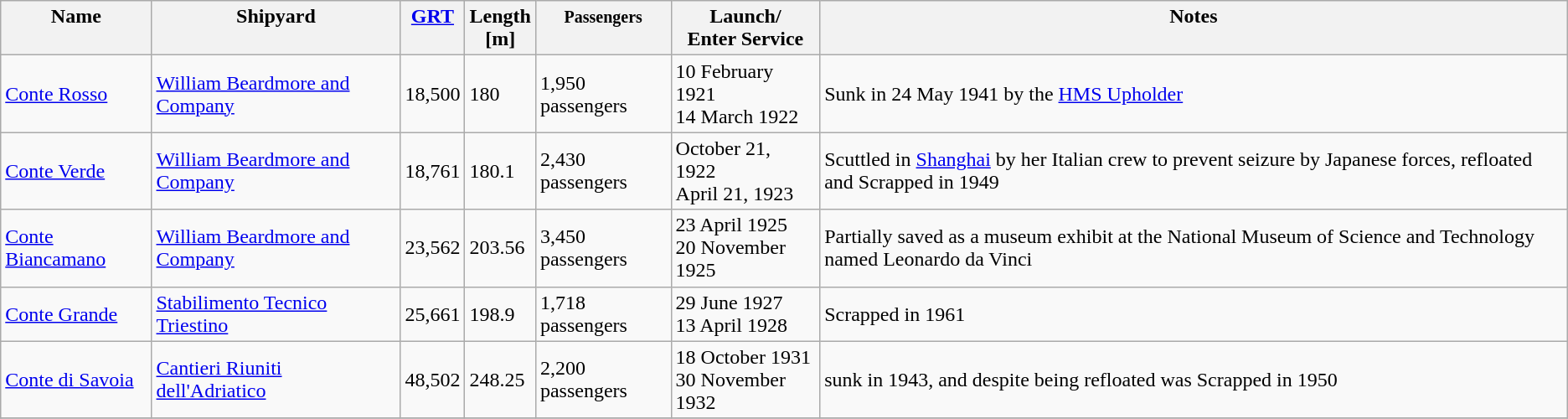<table class="wikitable -right toptextcells">
<tr>
<th valign="top">Name</th>
<th valign="top">Shipyard</th>
<th valign="top"><a href='#'>GRT</a></th>
<th>Length<br>[m]</th>
<th valign="top"><small> Passengers</small></th>
<th>Launch/ <br>Enter Service</th>
<th valign="top">Notes</th>
</tr>
<tr>
<td><a href='#'>Conte Rosso</a></td>
<td><a href='#'>William Beardmore and Company</a><br></td>
<td>18,500</td>
<td>180</td>
<td>1,950 passengers</td>
<td>10 February 1921<br>14 March 1922</td>
<td>Sunk in 24 May 1941 by the <a href='#'>HMS Upholder</a></td>
</tr>
<tr>
<td><a href='#'>Conte Verde</a></td>
<td><a href='#'>William Beardmore and Company</a><br></td>
<td>18,761</td>
<td>180.1</td>
<td>2,430 passengers</td>
<td>October 21, 1922<br>April 21, 1923</td>
<td>Scuttled in <a href='#'>Shanghai</a> by her Italian crew to prevent seizure by Japanese forces, refloated and Scrapped in 1949</td>
</tr>
<tr>
<td><a href='#'>Conte Biancamano</a></td>
<td><a href='#'>William Beardmore and Company</a><br></td>
<td>23,562</td>
<td>203.56</td>
<td>3,450 passengers</td>
<td>23 April 1925<br>20 November 1925</td>
<td>Partially saved as a museum exhibit at the National Museum of Science and Technology named Leonardo da Vinci</td>
</tr>
<tr>
<td><a href='#'>Conte Grande</a></td>
<td><a href='#'>Stabilimento Tecnico Triestino</a><br></td>
<td>25,661</td>
<td>198.9</td>
<td>1,718 passengers</td>
<td>29 June 1927<br>13 April 1928</td>
<td>Scrapped in 1961</td>
</tr>
<tr>
<td><a href='#'>Conte di Savoia</a></td>
<td><a href='#'>Cantieri Riuniti dell'Adriatico</a><br></td>
<td>48,502</td>
<td>248.25</td>
<td>2,200 passengers</td>
<td>18 October 1931<br>30 November 1932</td>
<td>sunk in 1943, and despite being refloated was Scrapped in 1950</td>
</tr>
<tr>
</tr>
</table>
